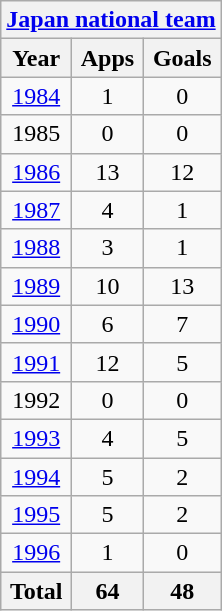<table class="wikitable" style="text-align:center">
<tr>
<th colspan=3><a href='#'>Japan national team</a></th>
</tr>
<tr>
<th>Year</th>
<th>Apps</th>
<th>Goals</th>
</tr>
<tr>
<td><a href='#'>1984</a></td>
<td>1</td>
<td>0</td>
</tr>
<tr>
<td>1985</td>
<td>0</td>
<td>0</td>
</tr>
<tr>
<td><a href='#'>1986</a></td>
<td>13</td>
<td>12</td>
</tr>
<tr>
<td><a href='#'>1987</a></td>
<td>4</td>
<td>1</td>
</tr>
<tr>
<td><a href='#'>1988</a></td>
<td>3</td>
<td>1</td>
</tr>
<tr>
<td><a href='#'>1989</a></td>
<td>10</td>
<td>13</td>
</tr>
<tr>
<td><a href='#'>1990</a></td>
<td>6</td>
<td>7</td>
</tr>
<tr>
<td><a href='#'>1991</a></td>
<td>12</td>
<td>5</td>
</tr>
<tr>
<td>1992</td>
<td>0</td>
<td>0</td>
</tr>
<tr>
<td><a href='#'>1993</a></td>
<td>4</td>
<td>5</td>
</tr>
<tr>
<td><a href='#'>1994</a></td>
<td>5</td>
<td>2</td>
</tr>
<tr>
<td><a href='#'>1995</a></td>
<td>5</td>
<td>2</td>
</tr>
<tr>
<td><a href='#'>1996</a></td>
<td>1</td>
<td>0</td>
</tr>
<tr>
<th>Total</th>
<th>64</th>
<th>48</th>
</tr>
</table>
